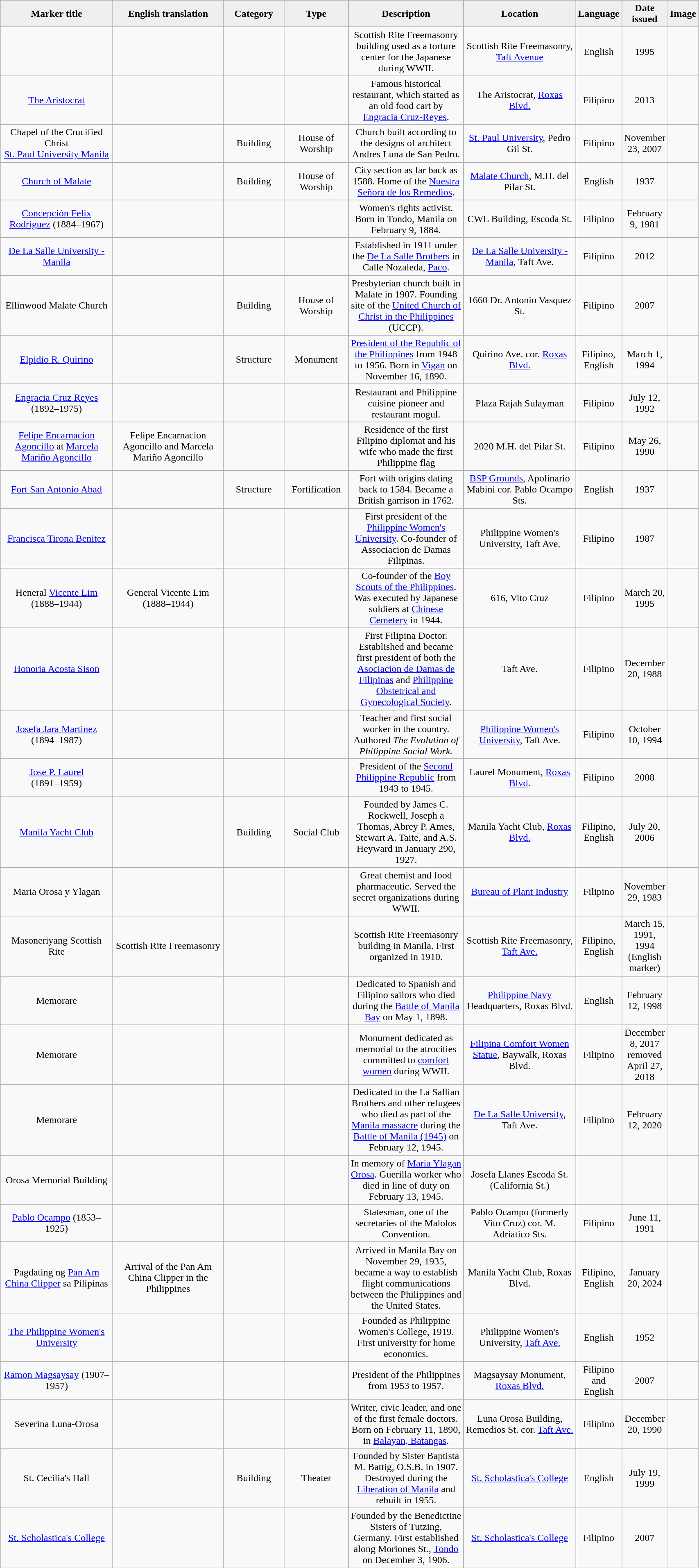<table class="wikitable" style="width:90%; text-align:center;">
<tr>
<th style="width:20%; background:#efefef;">Marker title</th>
<th style="width:20%; background:#efefef;">English translation</th>
<th style="width:10%; background:#efefef;">Category</th>
<th style="width:10%; background:#efefef;">Type</th>
<th style="width:20%; background:#efefef;">Description</th>
<th style="width:20%; background:#efefef;">Location</th>
<th style="width:10%; background:#efefef;">Language</th>
<th style="width:10%; background:#efefef;">Date issued</th>
<th style="width:10%; background:#efefef;">Image</th>
</tr>
<tr>
<td></td>
<td></td>
<td></td>
<td></td>
<td>Scottish Rite Freemasonry building used as a torture center for the Japanese during WWII.</td>
<td>Scottish Rite Freemasonry, <a href='#'>Taft Avenue</a></td>
<td>English</td>
<td>1995</td>
<td></td>
</tr>
<tr>
<td><a href='#'>The Aristocrat</a></td>
<td></td>
<td></td>
<td></td>
<td>Famous historical restaurant, which started as an old food cart by <a href='#'>Engracia Cruz-Reyes</a>.</td>
<td>The Aristocrat, <a href='#'>Roxas Blvd.</a></td>
<td>Filipino</td>
<td>2013</td>
<td></td>
</tr>
<tr>
<td>Chapel of the Crucified Christ<br><a href='#'>St. Paul University Manila</a></td>
<td></td>
<td>Building</td>
<td>House of Worship</td>
<td>Church built according to the designs of architect Andres Luna de San Pedro.</td>
<td><a href='#'>St. Paul University</a>, Pedro Gil St.</td>
<td>Filipino</td>
<td>November 23, 2007</td>
<td><br></td>
</tr>
<tr>
<td><a href='#'>Church of Malate</a></td>
<td></td>
<td>Building</td>
<td>House of Worship</td>
<td>City section as far back as 1588. Home of the <a href='#'>Nuestra Señora de los Remedios</a>.</td>
<td><a href='#'>Malate Church</a>, M.H. del Pilar St.</td>
<td>English</td>
<td>1937</td>
<td></td>
</tr>
<tr>
<td><a href='#'>Concepción Felix Rodriguez</a> (1884–1967)</td>
<td></td>
<td></td>
<td></td>
<td>Women's rights activist. Born in Tondo, Manila on February 9, 1884.</td>
<td>CWL Building, Escoda St.</td>
<td>Filipino</td>
<td>February 9, 1981</td>
<td></td>
</tr>
<tr>
<td><a href='#'>De La Salle University - Manila</a></td>
<td></td>
<td></td>
<td></td>
<td>Established in 1911 under the <a href='#'>De La Salle Brothers</a> in Calle Nozaleda, <a href='#'>Paco</a>.</td>
<td><a href='#'>De La Salle University - Manila</a>, Taft Ave.</td>
<td>Filipino</td>
<td>2012</td>
<td></td>
</tr>
<tr>
<td>Ellinwood Malate Church</td>
<td></td>
<td>Building</td>
<td>House of Worship</td>
<td>Presbyterian church built in Malate in 1907. Founding site of the <a href='#'>United Church of Christ in the Philippines</a> (UCCP).</td>
<td>1660 Dr. Antonio Vasquez St.</td>
<td>Filipino</td>
<td>2007</td>
<td></td>
</tr>
<tr>
<td><a href='#'>Elpidio R. Quirino</a></td>
<td></td>
<td>Structure</td>
<td>Monument</td>
<td><a href='#'>President of the Republic of the Philippines</a> from 1948 to 1956. Born in <a href='#'>Vigan</a> on November 16, 1890.</td>
<td>Quirino Ave. cor. <a href='#'>Roxas Blvd.</a></td>
<td>Filipino, English</td>
<td>March 1, 1994</td>
<td></td>
</tr>
<tr>
<td><a href='#'>Engracia Cruz Reyes</a> (1892–1975)</td>
<td></td>
<td></td>
<td></td>
<td>Restaurant and Philippine cuisine pioneer and restaurant mogul.</td>
<td>Plaza Rajah Sulayman</td>
<td>Filipino</td>
<td>July 12, 1992</td>
<td></td>
</tr>
<tr>
<td><a href='#'>Felipe Encarnacion Agoncillo</a> at <a href='#'>Marcela Mariño Agoncillo</a></td>
<td>Felipe Encarnacion Agoncillo and Marcela Mariño Agoncillo</td>
<td></td>
<td></td>
<td>Residence of the first Filipino diplomat and his wife who made the first Philippine flag</td>
<td>2020 M.H. del Pilar St.</td>
<td>Filipino</td>
<td>May 26, 1990</td>
<td></td>
</tr>
<tr>
<td><a href='#'>Fort San Antonio Abad</a></td>
<td></td>
<td>Structure</td>
<td>Fortification</td>
<td>Fort with origins dating back to 1584. Became a British garrison in 1762.</td>
<td><a href='#'>BSP Grounds</a>, Apolinario Mabini cor. Pablo Ocampo Sts.</td>
<td>English</td>
<td>1937</td>
<td></td>
</tr>
<tr>
<td><a href='#'>Francisca Tirona Benitez</a></td>
<td></td>
<td></td>
<td></td>
<td>First president of the <a href='#'>Philippine Women's University</a>. Co-founder of Associacion de Damas Filipinas.</td>
<td>Philippine Women's University, Taft Ave.</td>
<td>Filipino</td>
<td>1987</td>
<td></td>
</tr>
<tr>
<td>Heneral <a href='#'>Vicente Lim</a><br>(1888–1944)</td>
<td>General Vicente Lim<br>(1888–1944)</td>
<td></td>
<td></td>
<td>Co-founder of the <a href='#'>Boy Scouts of the Philippines</a>. Was executed by Japanese soldiers at <a href='#'>Chinese Cemetery</a> in 1944.</td>
<td>616, Vito Cruz</td>
<td>Filipino</td>
<td>March 20, 1995</td>
<td></td>
</tr>
<tr>
<td><a href='#'>Honoria Acosta Sison</a></td>
<td></td>
<td></td>
<td></td>
<td>First Filipina Doctor. Established and became first president of both the <a href='#'>Asociacion de Damas de Filipinas</a> and <a href='#'>Philippine Obstetrical and Gynecological Society</a>.</td>
<td>Taft Ave.</td>
<td>Filipino</td>
<td>December 20, 1988</td>
<td></td>
</tr>
<tr>
<td><a href='#'>Josefa Jara Martinez</a><br>(1894–1987)</td>
<td></td>
<td></td>
<td></td>
<td>Teacher and first social worker in the country. Authored <em>The Evolution of Philippine Social Work.</em></td>
<td><a href='#'>Philippine Women's University</a>, Taft Ave.</td>
<td>Filipino</td>
<td>October 10, 1994</td>
<td></td>
</tr>
<tr>
<td><a href='#'>Jose P. Laurel</a><br>(1891–1959)</td>
<td></td>
<td></td>
<td></td>
<td>President of the <a href='#'>Second Philippine Republic</a> from 1943 to 1945.</td>
<td>Laurel Monument, <a href='#'>Roxas Blvd</a>.</td>
<td>Filipino</td>
<td>2008</td>
<td></td>
</tr>
<tr>
<td><a href='#'>Manila Yacht Club</a></td>
<td></td>
<td>Building</td>
<td>Social Club</td>
<td>Founded by James C. Rockwell, Joseph a Thomas, Abrey P. Ames, Stewart A. Taite, and A.S. Heyward in January 290, 1927.</td>
<td>Manila Yacht Club, <a href='#'>Roxas Blvd.</a></td>
<td>Filipino, English</td>
<td>July 20, 2006</td>
<td></td>
</tr>
<tr>
<td>Maria Orosa y Ylagan</td>
<td></td>
<td></td>
<td></td>
<td>Great chemist and food pharmaceutic. Served the secret organizations during WWII.</td>
<td><a href='#'>Bureau of Plant Industry</a></td>
<td>Filipino</td>
<td>November 29, 1983</td>
<td></td>
</tr>
<tr>
<td>Masoneriyang Scottish Rite</td>
<td>Scottish Rite Freemasonry</td>
<td></td>
<td></td>
<td>Scottish Rite Freemasonry building in Manila. First organized in 1910.</td>
<td>Scottish Rite Freemasonry, <a href='#'>Taft Ave.</a></td>
<td>Filipino, English</td>
<td>March 15, 1991, 1994 (English marker)</td>
<td><br></td>
</tr>
<tr>
<td>Memorare</td>
<td></td>
<td></td>
<td></td>
<td>Dedicated to Spanish and Filipino sailors who died during the <a href='#'>Battle of Manila Bay</a> on May 1, 1898.</td>
<td><a href='#'>Philippine Navy</a> Headquarters, Roxas Blvd.</td>
<td>English</td>
<td>February 12, 1998</td>
<td></td>
</tr>
<tr>
<td>Memorare</td>
<td></td>
<td></td>
<td></td>
<td>Monument dedicated as memorial to the atrocities committed to <a href='#'>comfort women</a> during WWII.</td>
<td><a href='#'>Filipina Comfort Women Statue</a>, Baywalk, Roxas Blvd.</td>
<td>Filipino</td>
<td>December 8, 2017<br>removed April 27, 2018</td>
<td></td>
</tr>
<tr>
<td>Memorare</td>
<td></td>
<td></td>
<td></td>
<td>Dedicated to the La Sallian Brothers and other refugees who died as part of the <a href='#'>Manila massacre</a> during the <a href='#'>Battle of Manila (1945)</a> on February 12, 1945.</td>
<td><a href='#'>De La Salle University</a>, Taft Ave.</td>
<td>Filipino</td>
<td>February 12, 2020</td>
<td></td>
</tr>
<tr>
<td>Orosa Memorial Building</td>
<td></td>
<td></td>
<td></td>
<td>In memory of <a href='#'>Maria Ylagan Orosa</a>. Guerilla worker who died in line of duty on February 13, 1945.</td>
<td>Josefa Llanes Escoda St. (California St.)</td>
<td></td>
<td></td>
<td></td>
</tr>
<tr>
<td><a href='#'>Pablo Ocampo</a> (1853–1925)</td>
<td></td>
<td></td>
<td></td>
<td>Statesman, one of the secretaries of the Malolos Convention.</td>
<td>Pablo Ocampo (formerly Vito Cruz) cor. M. Adriatico Sts.</td>
<td>Filipino</td>
<td>June 11, 1991</td>
<td></td>
</tr>
<tr>
<td>Pagdating ng <a href='#'>Pan Am</a> <a href='#'>China Clipper</a> sa Pilipinas</td>
<td>Arrival of the Pan Am China Clipper in the Philippines</td>
<td></td>
<td></td>
<td>Arrived in Manila Bay on November 29, 1935, became a way to establish flight communications between the Philippines and the United States.</td>
<td>Manila Yacht Club, Roxas Blvd.</td>
<td>Filipino, English</td>
<td>January 20, 2024</td>
<td></td>
</tr>
<tr>
<td><a href='#'>The Philippine Women's University</a></td>
<td></td>
<td></td>
<td></td>
<td>Founded as Philippine Women's College, 1919. First university for home economics.</td>
<td>Philippine Women's University, <a href='#'>Taft Ave.</a></td>
<td>English</td>
<td>1952</td>
<td></td>
</tr>
<tr>
<td><a href='#'>Ramon Magsaysay</a> (1907–1957)</td>
<td></td>
<td></td>
<td></td>
<td>President of the Philippines from 1953 to 1957.</td>
<td>Magsaysay Monument, <a href='#'>Roxas Blvd.</a></td>
<td>Filipino and English</td>
<td>2007</td>
<td></td>
</tr>
<tr>
<td>Severina Luna-Orosa</td>
<td></td>
<td></td>
<td></td>
<td>Writer, civic leader, and one of the first female doctors. Born on February 11, 1890, in <a href='#'>Balayan, Batangas</a>.</td>
<td>Luna Orosa Building, Remedios St. cor. <a href='#'>Taft Ave.</a></td>
<td>Filipino</td>
<td>December 20, 1990</td>
<td></td>
</tr>
<tr>
<td>St. Cecilia's Hall</td>
<td></td>
<td>Building</td>
<td>Theater</td>
<td>Founded by Sister Baptista M. Battig, O.S.B. in 1907. Destroyed during the <a href='#'>Liberation of Manila</a> and rebuilt in 1955.</td>
<td><a href='#'>St. Scholastica's College</a></td>
<td>English</td>
<td>July 19, 1999</td>
<td></td>
</tr>
<tr>
<td><a href='#'>St. Scholastica's College</a></td>
<td></td>
<td></td>
<td></td>
<td>Founded by the Benedictine Sisters of Tutzing, Germany. First established along Moriones St., <a href='#'>Tondo</a> on December 3, 1906.</td>
<td><a href='#'>St. Scholastica's College</a></td>
<td>Filipino</td>
<td>2007</td>
<td></td>
</tr>
</table>
